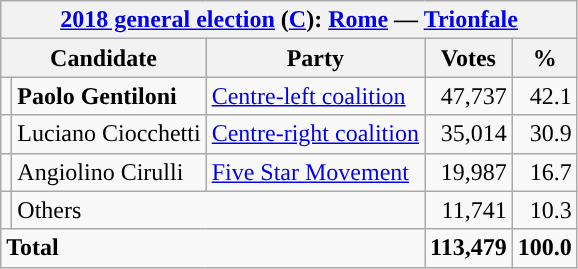<table class=wikitable style=text-align:right>
<tr>
<th colspan=5><a href='#'>2018 general election</a> (<a href='#'>C</a>): <a href='#'>Rome</a> — <a href='#'>Trionfale</a></th>
</tr>
<tr>
<th colspan=2>Candidate</th>
<th>Party</th>
<th>Votes</th>
<th>%</th>
</tr>
<tr>
<td></td>
<td align=left><strong>Paolo Gentiloni</strong></td>
<td align=left><a href='#'>Centre-left coalition</a></td>
<td>47,737</td>
<td>42.1</td>
</tr>
<tr>
<td></td>
<td align=left>Luciano Ciocchetti</td>
<td align=left><a href='#'>Centre-right coalition</a></td>
<td>35,014</td>
<td>30.9</td>
</tr>
<tr>
<td></td>
<td align=left>Angiolino Cirulli</td>
<td align=left><a href='#'>Five Star Movement</a></td>
<td>19,987</td>
<td>16.7</td>
</tr>
<tr>
<td></td>
<td align=left colspan=2>Others</td>
<td>11,741</td>
<td>10.3</td>
</tr>
<tr>
<td align=left colspan=3><strong>Total</strong></td>
<td><strong>113,479</strong></td>
<td><strong>100.0</strong></td>
</tr>
</table>
